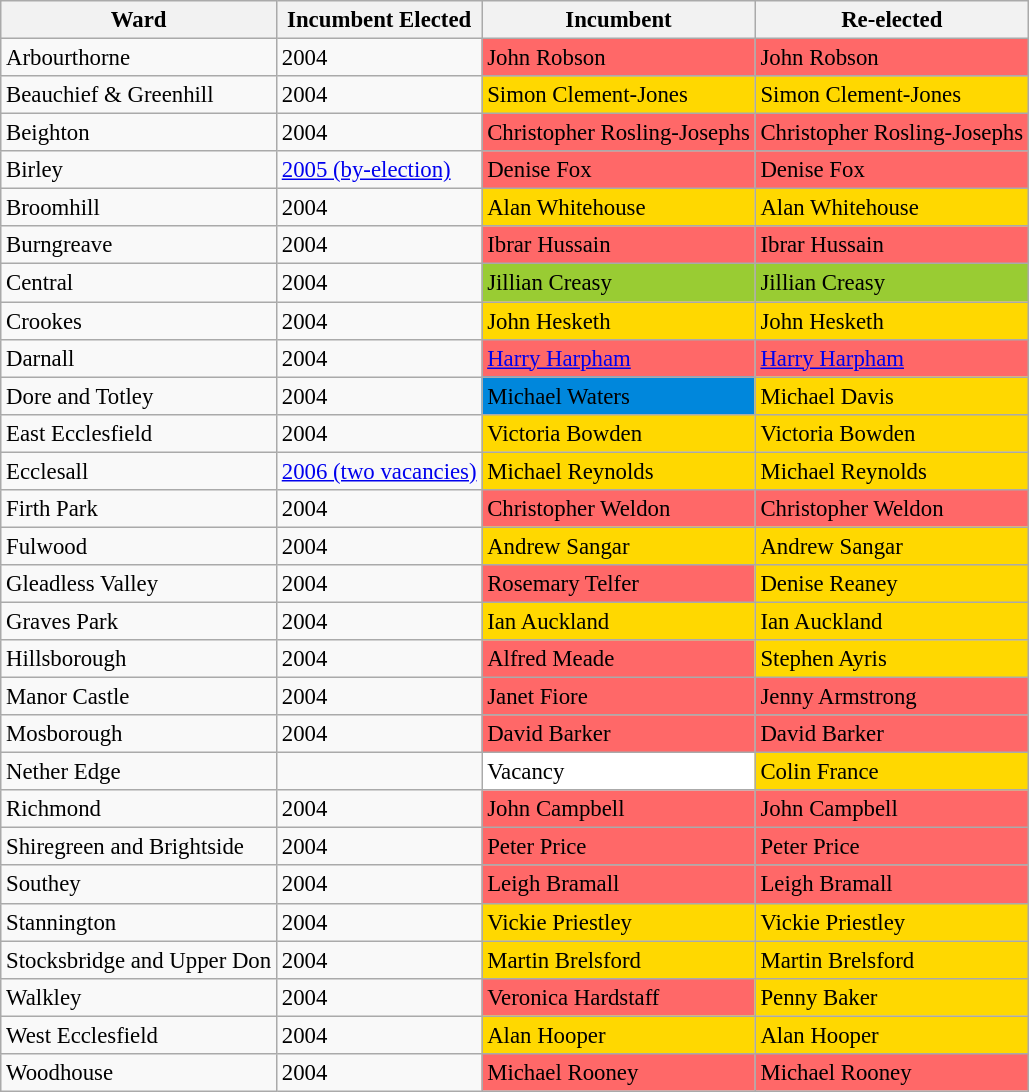<table class="wikitable" style="font-size: 95%;">
<tr>
<th>Ward</th>
<th>Incumbent Elected</th>
<th>Incumbent</th>
<th>Re-elected</th>
</tr>
<tr>
<td>Arbourthorne</td>
<td>2004</td>
<td bgcolor="FF6868">John Robson</td>
<td bgcolor="FF6868">John Robson</td>
</tr>
<tr>
<td>Beauchief & Greenhill</td>
<td>2004</td>
<td bgcolor="FFD800">Simon Clement-Jones</td>
<td bgcolor="FFD800">Simon Clement-Jones</td>
</tr>
<tr>
<td>Beighton</td>
<td>2004</td>
<td bgcolor="FF6868">Christopher Rosling-Josephs</td>
<td bgcolor="FF6868">Christopher Rosling-Josephs</td>
</tr>
<tr>
<td>Birley</td>
<td><a href='#'>2005 (by-election)</a></td>
<td bgcolor="FF6868">Denise Fox</td>
<td bgcolor="FF6868">Denise Fox</td>
</tr>
<tr>
<td>Broomhill</td>
<td>2004</td>
<td bgcolor="FFD800">Alan Whitehouse</td>
<td bgcolor="FFD800">Alan Whitehouse</td>
</tr>
<tr>
<td>Burngreave</td>
<td>2004</td>
<td bgcolor="FF6868">Ibrar Hussain</td>
<td bgcolor="FF6868">Ibrar Hussain</td>
</tr>
<tr>
<td>Central</td>
<td>2004</td>
<td bgcolor="99CC33">Jillian Creasy</td>
<td bgcolor="99CC33">Jillian Creasy</td>
</tr>
<tr>
<td>Crookes</td>
<td>2004</td>
<td bgcolor="FFD800">John Hesketh</td>
<td bgcolor="FFD800">John Hesketh</td>
</tr>
<tr>
<td>Darnall</td>
<td>2004</td>
<td bgcolor="FF6868"><a href='#'>Harry Harpham</a></td>
<td bgcolor="FF6868"><a href='#'>Harry Harpham</a></td>
</tr>
<tr>
<td>Dore and Totley</td>
<td>2004</td>
<td bgcolor="0087DC">Michael Waters</td>
<td bgcolor="FFD800">Michael Davis</td>
</tr>
<tr>
<td>East Ecclesfield</td>
<td>2004</td>
<td bgcolor="FFD800">Victoria Bowden</td>
<td bgcolor="FFD800">Victoria Bowden</td>
</tr>
<tr>
<td>Ecclesall</td>
<td><a href='#'>2006 (two vacancies)</a></td>
<td bgcolor="FFD800">Michael Reynolds</td>
<td bgcolor="FFD800">Michael Reynolds</td>
</tr>
<tr>
<td>Firth Park</td>
<td>2004</td>
<td bgcolor="FF6868">Christopher Weldon</td>
<td bgcolor="FF6868">Christopher Weldon</td>
</tr>
<tr>
<td>Fulwood</td>
<td>2004</td>
<td bgcolor="FFD800">Andrew Sangar</td>
<td bgcolor="FFD800">Andrew Sangar</td>
</tr>
<tr>
<td>Gleadless Valley</td>
<td>2004</td>
<td bgcolor="FF6868">Rosemary Telfer</td>
<td bgcolor="FFD800">Denise Reaney</td>
</tr>
<tr>
<td>Graves Park</td>
<td>2004</td>
<td bgcolor="FFD800">Ian Auckland</td>
<td bgcolor="FFD800">Ian Auckland</td>
</tr>
<tr>
<td>Hillsborough</td>
<td>2004</td>
<td bgcolor="FF6868">Alfred Meade</td>
<td bgcolor="FFD800">Stephen Ayris</td>
</tr>
<tr>
<td>Manor Castle</td>
<td>2004</td>
<td bgcolor="FF6868">Janet Fiore</td>
<td bgcolor="FF6868">Jenny Armstrong</td>
</tr>
<tr>
<td>Mosborough</td>
<td>2004</td>
<td bgcolor="FF6868">David Barker</td>
<td bgcolor="FF6868">David Barker</td>
</tr>
<tr>
<td>Nether Edge</td>
<td></td>
<td bgcolor="FFFFFF">Vacancy</td>
<td bgcolor="FFD800">Colin France</td>
</tr>
<tr>
<td>Richmond</td>
<td>2004</td>
<td bgcolor="FF6868">John Campbell</td>
<td bgcolor="FF6868">John Campbell</td>
</tr>
<tr>
<td>Shiregreen and Brightside</td>
<td>2004</td>
<td bgcolor="FF6868">Peter Price</td>
<td bgcolor="FF6868">Peter Price</td>
</tr>
<tr>
<td>Southey</td>
<td>2004</td>
<td bgcolor="FF6868">Leigh Bramall</td>
<td bgcolor="FF6868">Leigh Bramall</td>
</tr>
<tr>
<td>Stannington</td>
<td>2004</td>
<td bgcolor="FFD800">Vickie Priestley</td>
<td bgcolor="FFD800">Vickie Priestley</td>
</tr>
<tr>
<td>Stocksbridge and Upper Don</td>
<td>2004</td>
<td bgcolor="FFD800">Martin Brelsford</td>
<td bgcolor="FFD800">Martin Brelsford</td>
</tr>
<tr>
<td>Walkley</td>
<td>2004</td>
<td bgcolor="FF6868">Veronica Hardstaff</td>
<td bgcolor="FFD800">Penny Baker</td>
</tr>
<tr>
<td>West Ecclesfield</td>
<td>2004</td>
<td bgcolor="FFD800">Alan Hooper</td>
<td bgcolor="FFD800">Alan Hooper</td>
</tr>
<tr>
<td>Woodhouse</td>
<td>2004</td>
<td bgcolor="FF6868">Michael Rooney</td>
<td bgcolor="FF6868">Michael Rooney</td>
</tr>
</table>
